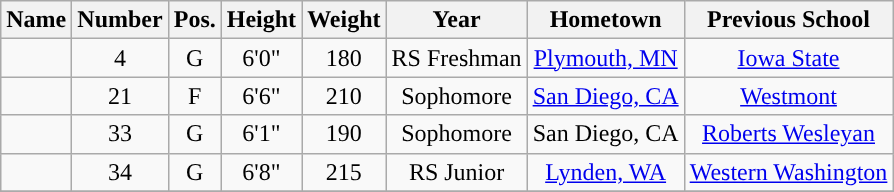<table class="wikitable sortable sortable" style="text-align: center">
<tr align=center>
<th>Name</th>
<th>Number</th>
<th>Pos.</th>
<th>Height</th>
<th>Weight</th>
<th>Year</th>
<th>Hometown</th>
<th>Previous School</th>
</tr>
<tr>
<td></td>
<td>4</td>
<td>G</td>
<td>6'0"</td>
<td>180</td>
<td>RS Freshman</td>
<td><a href='#'>Plymouth, MN</a></td>
<td><a href='#'>Iowa State</a></td>
</tr>
<tr>
<td></td>
<td>21</td>
<td>F</td>
<td>6'6"</td>
<td>210</td>
<td>Sophomore</td>
<td><a href='#'>San Diego, CA</a></td>
<td><a href='#'>Westmont</a></td>
</tr>
<tr>
<td></td>
<td>33</td>
<td>G</td>
<td>6'1"</td>
<td>190</td>
<td>Sophomore</td>
<td>San Diego, CA</td>
<td><a href='#'>Roberts Wesleyan</a></td>
</tr>
<tr>
<td></td>
<td>34</td>
<td>G</td>
<td>6'8"</td>
<td>215</td>
<td>RS Junior</td>
<td><a href='#'>Lynden, WA</a></td>
<td><a href='#'>Western Washington</a></td>
</tr>
<tr>
</tr>
</table>
